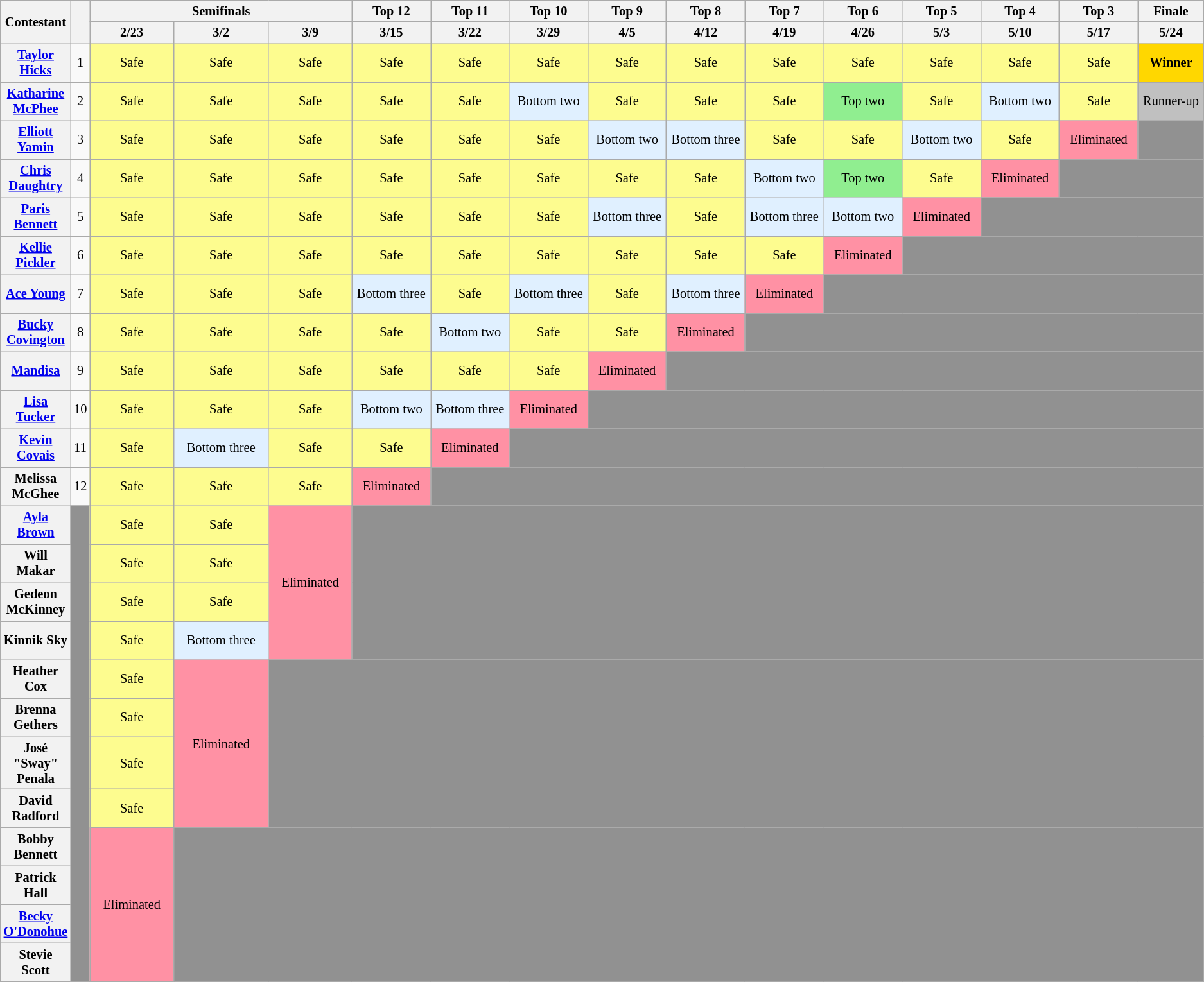<table class="wikitable" style="text-align:center; font-size:85%;">
<tr>
<th rowspan="2" scope="col">Contestant</th>
<th rowspan="2" scope="col"></th>
<th scope="col" colspan=3 style="width:24%;">Semifinals</th>
<th scope="col" style="width:7%;">Top 12</th>
<th scope="col" style="width:7%;">Top 11</th>
<th scope="col" style="width:7%;">Top 10</th>
<th scope="col" style="width:7%;">Top 9</th>
<th scope="col" style="width:7%;">Top 8</th>
<th scope="col" style="width:7%;">Top 7</th>
<th scope="col" style="width:7%;">Top 6</th>
<th scope="col" style="width:7%;">Top 5</th>
<th scope="col" style="width:7%;">Top 4</th>
<th scope="col" style="width:7%;">Top 3</th>
<th scope="col" style="width:7%;">Finale</th>
</tr>
<tr>
<th>2/23</th>
<th>3/2</th>
<th>3/9</th>
<th>3/15</th>
<th>3/22</th>
<th>3/29</th>
<th>4/5</th>
<th>4/12</th>
<th>4/19</th>
<th>4/26</th>
<th>5/3</th>
<th>5/10</th>
<th>5/17</th>
<th>5/24</th>
</tr>
<tr style="height:40px">
<th scope="row"><a href='#'>Taylor Hicks</a></th>
<td>1</td>
<td style="background:#FDFC8F;">Safe</td>
<td style="background:#FDFC8F;">Safe</td>
<td style="background:#FDFC8F;">Safe</td>
<td style="background:#FDFC8F;">Safe</td>
<td style="background:#FDFC8F;">Safe</td>
<td style="background:#FDFC8F;">Safe</td>
<td style="background:#FDFC8F;">Safe</td>
<td style="background:#FDFC8F;">Safe</td>
<td style="background:#FDFC8F;">Safe</td>
<td style="background:#FDFC8F;">Safe</td>
<td style="background:#FDFC8F;">Safe</td>
<td style="background:#FDFC8F;">Safe</td>
<td style="background:#FDFC8F;">Safe</td>
<td bgcolor="gold"><strong>Winner</strong></td>
</tr>
<tr style="height:40px">
<th scope="row"><a href='#'>Katharine McPhee</a></th>
<td>2</td>
<td style="background:#FDFC8F;">Safe</td>
<td style="background:#FDFC8F;">Safe</td>
<td style="background:#FDFC8F;">Safe</td>
<td style="background:#FDFC8F;">Safe</td>
<td style="background:#FDFC8F;">Safe</td>
<td style="background:#e0f0ff;">Bottom two</td>
<td style="background:#FDFC8F;">Safe</td>
<td style="background:#FDFC8F;">Safe</td>
<td style="background:#FDFC8F;">Safe</td>
<td style="background:lightgreen">Top two</td>
<td style="background:#FDFC8F;">Safe</td>
<td style="background:#e0f0ff;">Bottom two</td>
<td style="background:#FDFC8F;">Safe</td>
<td bgcolor="silver">Runner-up</td>
</tr>
<tr style="height:40px">
<th scope="row"><a href='#'>Elliott Yamin</a></th>
<td>3</td>
<td style="background:#FDFC8F;">Safe</td>
<td style="background:#FDFC8F;">Safe</td>
<td style="background:#FDFC8F;">Safe</td>
<td style="background:#FDFC8F;">Safe</td>
<td style="background:#FDFC8F;">Safe</td>
<td style="background:#FDFC8F;">Safe</td>
<td style="background:#e0f0ff;">Bottom two</td>
<td style="background:#e0f0ff;">Bottom three</td>
<td style="background:#FDFC8F;">Safe</td>
<td style="background:#FDFC8F;">Safe</td>
<td style="background:#e0f0ff;">Bottom two</td>
<td style="background:#FDFC8F;">Safe</td>
<td style="background:#FF91A4">Eliminated</td>
<td style="background:#919191"></td>
</tr>
<tr style="height:40px">
<th scope="row"><a href='#'>Chris Daughtry</a></th>
<td>4</td>
<td style="background:#FDFC8F;">Safe</td>
<td style="background:#FDFC8F;">Safe</td>
<td style="background:#FDFC8F;">Safe</td>
<td style="background:#FDFC8F;">Safe</td>
<td style="background:#FDFC8F;">Safe</td>
<td style="background:#FDFC8F;">Safe</td>
<td style="background:#FDFC8F;">Safe</td>
<td style="background:#FDFC8F;">Safe</td>
<td style="background:#e0f0ff;">Bottom two</td>
<td style="background:lightgreen">Top two</td>
<td style="background:#FDFC8F;">Safe</td>
<td style="background:#FF91A4">Eliminated</td>
<td colspan="2" style="background:#919191"></td>
</tr>
<tr style="height:40px">
<th scope="row"><a href='#'>Paris Bennett</a></th>
<td>5</td>
<td style="background:#FDFC8F;">Safe</td>
<td style="background:#FDFC8F;">Safe</td>
<td style="background:#FDFC8F;">Safe</td>
<td style="background:#FDFC8F;">Safe</td>
<td style="background:#FDFC8F;">Safe</td>
<td style="background:#FDFC8F;">Safe</td>
<td style="background:#e0f0ff;">Bottom three</td>
<td style="background:#FDFC8F;">Safe</td>
<td style="background:#e0f0ff;">Bottom three</td>
<td style="background:#e0f0ff;">Bottom two</td>
<td style="background:#FF91A4">Eliminated</td>
<td colspan="3" style="background:#919191"></td>
</tr>
<tr style="height:40px">
<th scope="row"><a href='#'>Kellie Pickler</a></th>
<td>6</td>
<td style="background:#FDFC8F;">Safe</td>
<td style="background:#FDFC8F;">Safe</td>
<td style="background:#FDFC8F;">Safe</td>
<td style="background:#FDFC8F;">Safe</td>
<td style="background:#FDFC8F;">Safe</td>
<td style="background:#FDFC8F;">Safe</td>
<td style="background:#FDFC8F;">Safe</td>
<td style="background:#FDFC8F;">Safe</td>
<td style="background:#FDFC8F;">Safe</td>
<td style="background:#FF91A4">Eliminated</td>
<td colspan="4" style="background:#919191"></td>
</tr>
<tr style="height:40px">
<th scope="row"><a href='#'>Ace Young</a></th>
<td>7</td>
<td style="background:#FDFC8F;">Safe</td>
<td style="background:#FDFC8F;">Safe</td>
<td style="background:#FDFC8F;">Safe</td>
<td style="background:#e0f0ff;">Bottom three</td>
<td style="background:#FDFC8F;">Safe</td>
<td style="background:#e0f0ff;">Bottom three</td>
<td style="background:#FDFC8F;">Safe</td>
<td style="background:#e0f0ff;">Bottom three</td>
<td style="background:#FF91A4">Eliminated</td>
<td colspan="5" style="background:#919191"></td>
</tr>
<tr style="height:40px">
<th scope="row"><a href='#'>Bucky Covington</a></th>
<td>8</td>
<td style="background:#FDFC8F;">Safe</td>
<td style="background:#FDFC8F;">Safe</td>
<td style="background:#FDFC8F;">Safe</td>
<td style="background:#FDFC8F;">Safe</td>
<td style="background:#e0f0ff;">Bottom two</td>
<td style="background:#FDFC8F;">Safe</td>
<td style="background:#FDFC8F;">Safe</td>
<td style="background:#FF91A4">Eliminated</td>
<td colspan="6" style="background:#919191"></td>
</tr>
<tr style="height:40px">
<th scope="row"><a href='#'>Mandisa</a></th>
<td>9</td>
<td style="background:#FDFC8F;">Safe</td>
<td style="background:#FDFC8F;">Safe</td>
<td style="background:#FDFC8F;">Safe</td>
<td style="background:#FDFC8F;">Safe</td>
<td style="background:#FDFC8F;">Safe</td>
<td style="background:#FDFC8F;">Safe</td>
<td style="background:#FF91A4">Eliminated</td>
<td colspan="7" style="background:#919191"></td>
</tr>
<tr style="height:40px">
<th scope="row"><a href='#'>Lisa Tucker</a></th>
<td>10</td>
<td style="background:#FDFC8F;">Safe</td>
<td style="background:#FDFC8F;">Safe</td>
<td style="background:#FDFC8F;">Safe</td>
<td style="background:#e0f0ff;">Bottom two</td>
<td style="background:#e0f0ff;">Bottom three</td>
<td style="background:#FF91A4">Eliminated</td>
<td colspan="8" style="background:#919191"></td>
</tr>
<tr style="height:40px">
<th scope="row"><a href='#'>Kevin Covais</a></th>
<td>11</td>
<td style="background:#FDFC8F;">Safe</td>
<td style="background:#e0f0ff;">Bottom three</td>
<td style="background:#FDFC8F;">Safe</td>
<td style="background:#FDFC8F;">Safe</td>
<td style="background:#FF91A4">Eliminated</td>
<td colspan="9" style="background:#919191"></td>
</tr>
<tr style="height:40px">
<th scope="row">Melissa McGhee</th>
<td>12</td>
<td style="background:#FDFC8F;">Safe</td>
<td style="background:#FDFC8F;">Safe</td>
<td style="background:#FDFC8F;">Safe</td>
<td style="background:#FF91A4">Eliminated</td>
<td colspan="10" style="background:#919191"></td>
</tr>
<tr style="height:40px">
<th scope="row"><a href='#'>Ayla Brown</a></th>
<td rowspan="12" bgcolor="919191"></td>
<td style="background:#FDFC8F;">Safe</td>
<td style="background:#FDFC8F;">Safe</td>
<td rowspan="4" style="background:#FF91A4">Eliminated</td>
<td colspan="11" rowspan="4" style="background:#919191"></td>
</tr>
<tr style="height:40px">
<th scope="row">Will Makar</th>
<td style="background:#FDFC8F;">Safe</td>
<td style="background:#FDFC8F;">Safe</td>
</tr>
<tr style="height:40px">
<th scope="row">Gedeon McKinney</th>
<td style="background:#FDFC8F;">Safe</td>
<td style="background:#FDFC8F;">Safe</td>
</tr>
<tr style="height:40px">
<th scope="row">Kinnik Sky</th>
<td style="background:#FDFC8F;">Safe</td>
<td style="background:#e0f0ff;">Bottom three</td>
</tr>
<tr style="height:40px">
<th scope="row">Heather Cox</th>
<td style="background:#FDFC8F;">Safe</td>
<td rowspan="4" style="background:#FF91A4">Eliminated</td>
<td colspan="12" rowspan="4" style="background:#919191"></td>
</tr>
<tr style="height:40px">
<th scope="row">Brenna Gethers</th>
<td style="background:#FDFC8F;">Safe</td>
</tr>
<tr style="height:40px">
<th scope="row">José "Sway" Penala</th>
<td style="background:#FDFC8F;">Safe</td>
</tr>
<tr style="height:40px">
<th scope="row">David Radford</th>
<td style="background:#FDFC8F;">Safe</td>
</tr>
<tr style="height:40px">
<th scope="row">Bobby Bennett</th>
<td rowspan="4" style="background:#FF91A4">Eliminated</td>
<td colspan="13" rowspan="4" style="background:#919191"></td>
</tr>
<tr style="height:40px">
<th scope="row">Patrick Hall</th>
</tr>
<tr style="height:40px">
<th scope="row"><a href='#'>Becky O'Donohue</a></th>
</tr>
<tr style="height:40px">
<th scope="row">Stevie Scott</th>
</tr>
</table>
